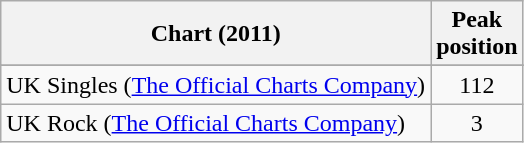<table class="wikitable sortable">
<tr>
<th align="left">Chart (2011)</th>
<th style="text-align:center;">Peak<br>position</th>
</tr>
<tr>
</tr>
<tr>
<td>UK Singles (<a href='#'>The Official Charts Company</a>)</td>
<td style="text-align:center;">112</td>
</tr>
<tr>
<td>UK Rock (<a href='#'>The Official Charts Company</a>)</td>
<td style="text-align:center;">3</td>
</tr>
</table>
